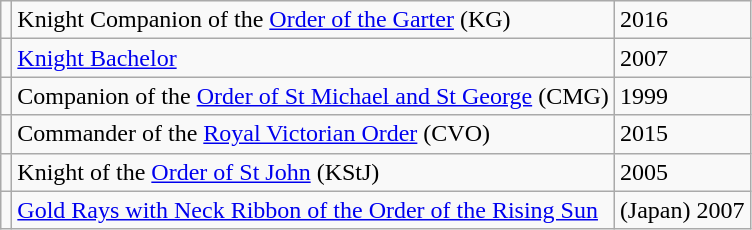<table class="wikitable">
<tr>
<td></td>
<td>Knight Companion of the <a href='#'>Order of the Garter</a> (KG)</td>
<td>2016</td>
</tr>
<tr>
<td></td>
<td><a href='#'>Knight Bachelor</a></td>
<td>2007</td>
</tr>
<tr>
<td></td>
<td>Companion of the <a href='#'>Order of St Michael and St George</a> (CMG)</td>
<td>1999</td>
</tr>
<tr>
<td></td>
<td>Commander of the <a href='#'>Royal Victorian Order</a> (CVO)</td>
<td>2015</td>
</tr>
<tr>
<td></td>
<td>Knight of the <a href='#'>Order of St John</a> (KStJ)</td>
<td>2005</td>
</tr>
<tr>
<td></td>
<td><a href='#'>Gold Rays with Neck Ribbon of the Order of the Rising Sun</a></td>
<td>(Japan) 2007</td>
</tr>
</table>
